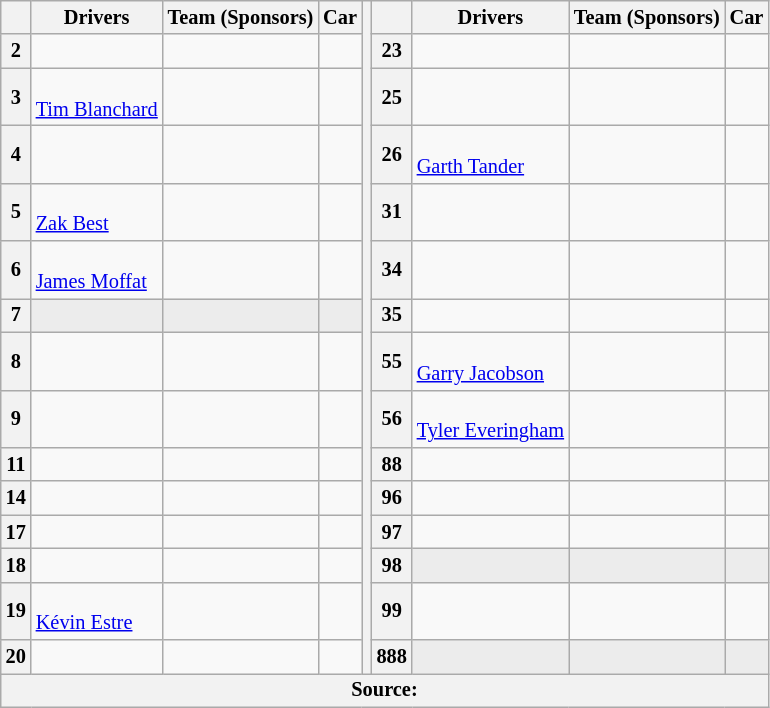<table class="wikitable" style="font-size: 85%;">
<tr>
<th></th>
<th>Drivers</th>
<th>Team (Sponsors)</th>
<th>Car</th>
<th rowspan="15"></th>
<th></th>
<th>Drivers</th>
<th>Team (Sponsors)</th>
<th>Car</th>
</tr>
<tr>
<th>2</th>
<td><br></td>
<td><br></td>
<td></td>
<th>23</th>
<td><br></td>
<td><br></td>
<td></td>
</tr>
<tr>
<th>3</th>
<td><br> <a href='#'>Tim Blanchard</a></td>
<td><br></td>
<td></td>
<th>25</th>
<td><br></td>
<td><br></td>
<td></td>
</tr>
<tr>
<th>4</th>
<td><br></td>
<td><br></td>
<td></td>
<th>26</th>
<td><br> <a href='#'>Garth Tander</a></td>
<td><br></td>
<td></td>
</tr>
<tr>
<th>5</th>
<td><br> <a href='#'>Zak Best</a></td>
<td><br></td>
<td></td>
<th>31</th>
<td><br></td>
<td><br></td>
<td></td>
</tr>
<tr>
<th>6</th>
<td><br> <a href='#'>James Moffat</a></td>
<td><br></td>
<td></td>
<th>34</th>
<td><br></td>
<td><br></td>
<td></td>
</tr>
<tr>
<th>7</th>
<td style="background:#ececec;"><br></td>
<td style="background:#ececec;"><br></td>
<td style="background:#ececec;"></td>
<th>35</th>
<td><br></td>
<td><br></td>
<td></td>
</tr>
<tr>
<th>8</th>
<td><br></td>
<td><br></td>
<td></td>
<th>55</th>
<td><br> <a href='#'>Garry Jacobson</a></td>
<td><br></td>
<td></td>
</tr>
<tr>
<th>9</th>
<td><br></td>
<td><br></td>
<td></td>
<th>56</th>
<td><br> <a href='#'>Tyler Everingham</a></td>
<td><br></td>
<td></td>
</tr>
<tr>
<th>11</th>
<td><br></td>
<td><br></td>
<td></td>
<th>88</th>
<td><br></td>
<td><br></td>
<td></td>
</tr>
<tr>
<th>14</th>
<td><br></td>
<td><br></td>
<td></td>
<th>96</th>
<td><br></td>
<td><br></td>
<td></td>
</tr>
<tr>
<th>17</th>
<td><br></td>
<td><br></td>
<td></td>
<th>97</th>
<td><br></td>
<td><br></td>
<td></td>
</tr>
<tr>
<th>18</th>
<td><br></td>
<td><br></td>
<td></td>
<th>98</th>
<td style="background:#ececec;"><br></td>
<td style="background:#ececec;"><br></td>
<td style="background:#ececec;"></td>
</tr>
<tr>
<th>19</th>
<td><br> <a href='#'>Kévin Estre</a></td>
<td><br></td>
<td></td>
<th>99</th>
<td><br></td>
<td><br></td>
<td></td>
</tr>
<tr>
<th>20</th>
<td><br></td>
<td><br></td>
<td></td>
<th>888</th>
<td style="background:#ececec;"><br></td>
<td style="background:#ececec;"><br></td>
<td style="background:#ececec;"></td>
</tr>
<tr>
<th colspan="9">Source:</th>
</tr>
</table>
